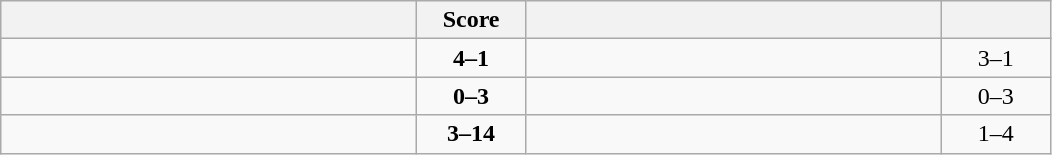<table class="wikitable" style="text-align: center; ">
<tr>
<th align="right" width="270"></th>
<th width="65">Score</th>
<th align="left" width="270"></th>
<th width="65"></th>
</tr>
<tr>
<td align="left"><strong></strong></td>
<td><strong>4–1</strong></td>
<td align="left"></td>
<td>3–1 <strong></strong></td>
</tr>
<tr>
<td align="left"></td>
<td><strong>0–3</strong></td>
<td align="left"><strong></strong></td>
<td>0–3 <strong></strong></td>
</tr>
<tr>
<td align="left"></td>
<td><strong>3–14</strong></td>
<td align="left"><strong></strong></td>
<td>1–4 <strong></strong></td>
</tr>
</table>
